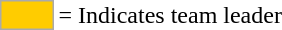<table>
<tr>
<td style="background:#fc0; border:1px solid #aaa; width:2em;"></td>
<td>= Indicates team leader</td>
</tr>
</table>
